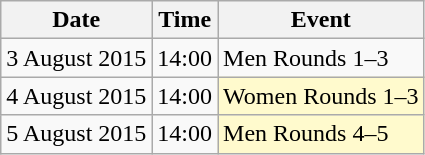<table class="wikitable">
<tr>
<th>Date</th>
<th>Time</th>
<th>Event</th>
</tr>
<tr>
<td>3 August 2015</td>
<td>14:00</td>
<td>Men Rounds 1–3</td>
</tr>
<tr>
<td>4 August 2015</td>
<td>14:00</td>
<td style=background:lemonchiffon>Women Rounds 1–3</td>
</tr>
<tr>
<td>5 August 2015</td>
<td>14:00</td>
<td style=background:lemonchiffon>Men Rounds 4–5</td>
</tr>
</table>
